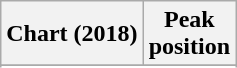<table class="wikitable plainrowheaders" style="text-align:center">
<tr>
<th scope="col">Chart (2018)</th>
<th scope="col">Peak<br> position</th>
</tr>
<tr>
</tr>
<tr>
</tr>
</table>
